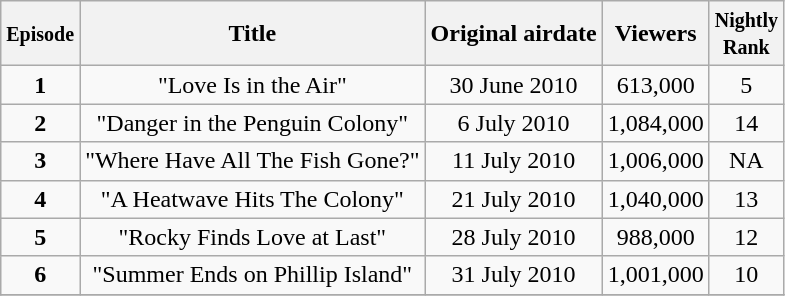<table class="wikitable sortable">
<tr>
<th><strong><small>Episode</small></strong></th>
<th>Title</th>
<th>Original airdate</th>
<th>Viewers</th>
<th><strong><small>Nightly</small><br><small>Rank</small></strong></th>
</tr>
<tr>
<td style="text-align:center"><strong>1</strong></td>
<td style="text-align:center">"Love Is in the Air"</td>
<td style="text-align:center">30 June 2010</td>
<td style="text-align:center">613,000</td>
<td style="text-align:center">5</td>
</tr>
<tr>
<td style="text-align:center"><strong>2</strong></td>
<td style="text-align:center">"Danger in the Penguin Colony"</td>
<td style="text-align:center">6 July 2010</td>
<td style="text-align:center">1,084,000</td>
<td style="text-align:center">14</td>
</tr>
<tr>
<td style="text-align:center"><strong>3</strong></td>
<td style="text-align:center">"Where Have All The Fish Gone?"</td>
<td style="text-align:center">11 July 2010</td>
<td style="text-align:center">1,006,000</td>
<td style="text-align:center">NA</td>
</tr>
<tr>
<td style="text-align:center"><strong>4</strong></td>
<td style="text-align:center">"A Heatwave Hits The Colony"</td>
<td style="text-align:center">21 July 2010</td>
<td style="text-align:center">1,040,000</td>
<td style="text-align:center">13</td>
</tr>
<tr>
<td style="text-align:center"><strong>5</strong></td>
<td style="text-align:center">"Rocky Finds Love at Last"</td>
<td style="text-align:center">28 July 2010</td>
<td style="text-align:center">988,000</td>
<td style="text-align:center">12</td>
</tr>
<tr>
<td style="text-align:center"><strong>6</strong></td>
<td style="text-align:center">"Summer Ends on Phillip Island"</td>
<td style="text-align:center">31 July 2010</td>
<td style="text-align:center">1,001,000</td>
<td style="text-align:center">10</td>
</tr>
<tr>
</tr>
</table>
